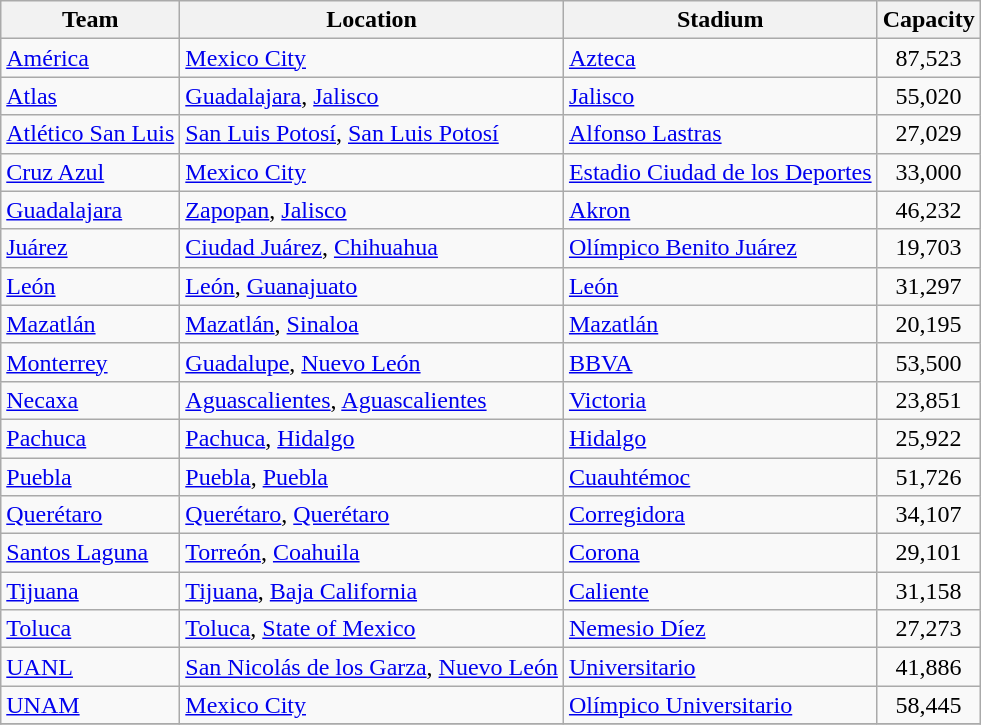<table class="wikitable sortable" style="text-align: left;">
<tr>
<th>Team</th>
<th>Location</th>
<th>Stadium</th>
<th>Capacity</th>
</tr>
<tr>
<td><a href='#'>América</a></td>
<td><a href='#'>Mexico City</a></td>
<td><a href='#'>Azteca</a></td>
<td align=center>87,523</td>
</tr>
<tr>
<td><a href='#'>Atlas</a></td>
<td><a href='#'>Guadalajara</a>, <a href='#'>Jalisco</a></td>
<td><a href='#'>Jalisco</a></td>
<td align=center>55,020</td>
</tr>
<tr>
<td><a href='#'>Atlético San Luis</a></td>
<td><a href='#'>San Luis Potosí</a>, <a href='#'>San Luis Potosí</a></td>
<td><a href='#'>Alfonso Lastras</a></td>
<td align=center>27,029</td>
</tr>
<tr>
<td><a href='#'>Cruz Azul</a></td>
<td><a href='#'>Mexico City</a></td>
<td><a href='#'>Estadio Ciudad de los Deportes</a></td>
<td align=center>33,000</td>
</tr>
<tr>
<td><a href='#'>Guadalajara</a></td>
<td><a href='#'>Zapopan</a>, <a href='#'>Jalisco</a></td>
<td><a href='#'>Akron</a></td>
<td align=center>46,232</td>
</tr>
<tr>
<td><a href='#'>Juárez</a></td>
<td><a href='#'>Ciudad Juárez</a>, <a href='#'>Chihuahua</a></td>
<td><a href='#'>Olímpico Benito Juárez</a></td>
<td align=center>19,703</td>
</tr>
<tr>
<td><a href='#'>León</a></td>
<td><a href='#'>León</a>, <a href='#'>Guanajuato</a></td>
<td><a href='#'>León</a></td>
<td align=center>31,297</td>
</tr>
<tr>
<td><a href='#'>Mazatlán</a></td>
<td><a href='#'>Mazatlán</a>, <a href='#'>Sinaloa</a></td>
<td><a href='#'>Mazatlán</a></td>
<td align=center>20,195</td>
</tr>
<tr>
<td><a href='#'>Monterrey</a></td>
<td><a href='#'>Guadalupe</a>, <a href='#'>Nuevo León</a></td>
<td><a href='#'>BBVA</a></td>
<td align=center>53,500</td>
</tr>
<tr>
<td><a href='#'>Necaxa</a></td>
<td><a href='#'>Aguascalientes</a>, <a href='#'>Aguascalientes</a></td>
<td><a href='#'>Victoria</a></td>
<td align=center>23,851</td>
</tr>
<tr>
<td><a href='#'>Pachuca</a></td>
<td><a href='#'>Pachuca</a>, <a href='#'>Hidalgo</a></td>
<td><a href='#'>Hidalgo</a></td>
<td align=center>25,922</td>
</tr>
<tr>
<td><a href='#'>Puebla</a></td>
<td><a href='#'>Puebla</a>, <a href='#'>Puebla</a></td>
<td><a href='#'>Cuauhtémoc</a></td>
<td align=center>51,726</td>
</tr>
<tr>
<td><a href='#'>Querétaro</a></td>
<td><a href='#'>Querétaro</a>, <a href='#'>Querétaro</a></td>
<td><a href='#'>Corregidora</a></td>
<td align=center>34,107</td>
</tr>
<tr>
<td><a href='#'>Santos Laguna</a></td>
<td><a href='#'>Torreón</a>, <a href='#'>Coahuila</a></td>
<td><a href='#'>Corona</a></td>
<td align=center>29,101</td>
</tr>
<tr>
<td><a href='#'>Tijuana</a></td>
<td><a href='#'>Tijuana</a>, <a href='#'>Baja California</a></td>
<td><a href='#'>Caliente</a></td>
<td align=center>31,158</td>
</tr>
<tr>
<td><a href='#'>Toluca</a></td>
<td><a href='#'>Toluca</a>, <a href='#'>State of Mexico</a></td>
<td><a href='#'>Nemesio Díez</a></td>
<td align=center>27,273</td>
</tr>
<tr>
<td><a href='#'>UANL</a></td>
<td><a href='#'>San Nicolás de los Garza</a>, <a href='#'>Nuevo León</a></td>
<td><a href='#'>Universitario</a></td>
<td align=center>41,886</td>
</tr>
<tr>
<td><a href='#'>UNAM</a></td>
<td><a href='#'>Mexico City</a></td>
<td><a href='#'>Olímpico Universitario</a></td>
<td align=center>58,445</td>
</tr>
<tr>
</tr>
</table>
